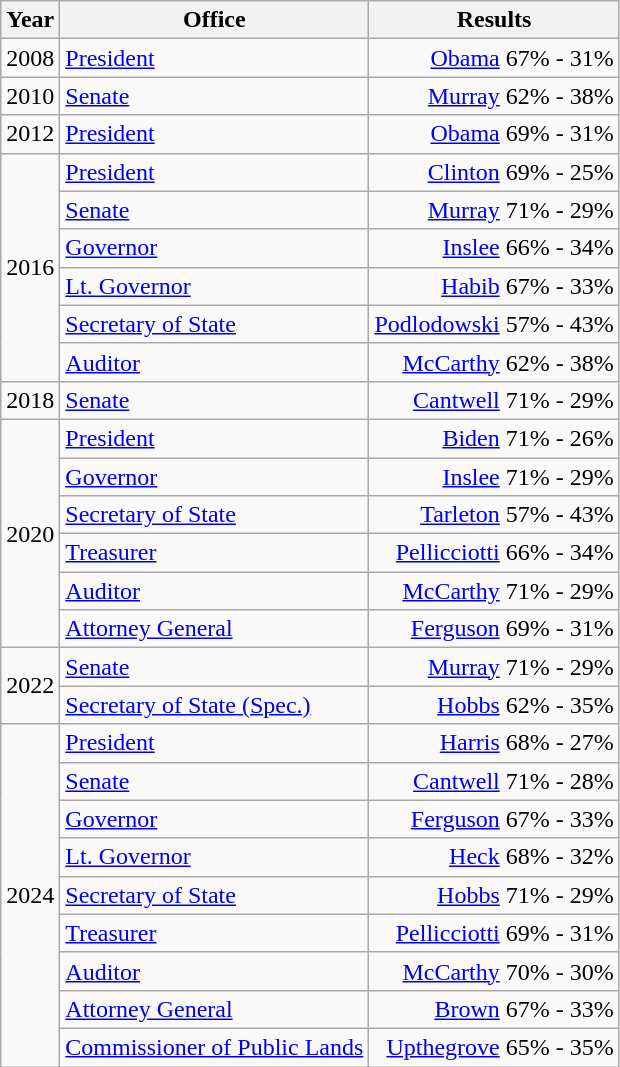<table class=wikitable>
<tr>
<th>Year</th>
<th>Office</th>
<th>Results</th>
</tr>
<tr>
<td>2008</td>
<td><a href='#'>President</a></td>
<td align="right" ><a href='#'>Obama</a> 67% - 31%</td>
</tr>
<tr>
<td>2010</td>
<td><a href='#'>Senate</a></td>
<td align="right" ><a href='#'>Murray</a> 62% - 38%</td>
</tr>
<tr>
<td>2012</td>
<td><a href='#'>President</a></td>
<td align="right" ><a href='#'>Obama</a> 69% - 31%</td>
</tr>
<tr>
<td rowspan=6>2016</td>
<td><a href='#'>President</a></td>
<td align="right" ><a href='#'>Clinton</a> 69% - 25%</td>
</tr>
<tr>
<td><a href='#'>Senate</a></td>
<td align="right" ><a href='#'>Murray</a> 71% - 29%</td>
</tr>
<tr>
<td><a href='#'>Governor</a></td>
<td align="right" ><a href='#'>Inslee</a> 66% - 34%</td>
</tr>
<tr>
<td><a href='#'>Lt. Governor</a></td>
<td align="right" ><a href='#'>Habib</a> 67% - 33%</td>
</tr>
<tr>
<td><a href='#'>Secretary of State</a></td>
<td align="right" ><a href='#'>Podlodowski</a> 57% - 43%</td>
</tr>
<tr>
<td><a href='#'>Auditor</a></td>
<td align="right" ><a href='#'>McCarthy</a> 62% - 38%</td>
</tr>
<tr>
<td>2018</td>
<td><a href='#'>Senate</a></td>
<td align="right" ><a href='#'>Cantwell</a> 71% - 29%</td>
</tr>
<tr>
<td rowspan=6>2020</td>
<td><a href='#'>President</a></td>
<td align="right" ><a href='#'>Biden</a> 71% - 26%</td>
</tr>
<tr>
<td><a href='#'>Governor</a></td>
<td align="right" ><a href='#'>Inslee</a> 71% - 29%</td>
</tr>
<tr>
<td><a href='#'>Secretary of State</a></td>
<td align="right" ><a href='#'>Tarleton</a> 57% - 43%</td>
</tr>
<tr>
<td><a href='#'>Treasurer</a></td>
<td align="right" ><a href='#'>Pellicciotti</a> 66% - 34%</td>
</tr>
<tr>
<td><a href='#'>Auditor</a></td>
<td align="right" ><a href='#'>McCarthy</a> 71% - 29%</td>
</tr>
<tr>
<td><a href='#'>Attorney General</a></td>
<td align="right" ><a href='#'>Ferguson</a> 69% - 31%</td>
</tr>
<tr>
<td rowspan=2>2022</td>
<td><a href='#'>Senate</a></td>
<td align="right" ><a href='#'>Murray</a> 71% - 29%</td>
</tr>
<tr>
<td><a href='#'>Secretary of State (Spec.)</a></td>
<td align="right" ><a href='#'>Hobbs</a> 62% - 35%</td>
</tr>
<tr>
<td rowspan=9>2024</td>
<td><a href='#'>President</a></td>
<td align="right" ><a href='#'>Harris</a> 68% - 27%</td>
</tr>
<tr>
<td><a href='#'>Senate</a></td>
<td align="right" ><a href='#'>Cantwell</a> 71% - 28%</td>
</tr>
<tr>
<td><a href='#'>Governor</a></td>
<td align="right" ><a href='#'>Ferguson</a> 67% - 33%</td>
</tr>
<tr>
<td><a href='#'>Lt. Governor</a></td>
<td align="right" ><a href='#'>Heck</a> 68% - 32%</td>
</tr>
<tr>
<td><a href='#'>Secretary of State</a></td>
<td align="right" ><a href='#'>Hobbs</a> 71% - 29%</td>
</tr>
<tr>
<td><a href='#'>Treasurer</a></td>
<td align="right" ><a href='#'>Pellicciotti</a> 69% - 31%</td>
</tr>
<tr>
<td><a href='#'>Auditor</a></td>
<td align="right" ><a href='#'>McCarthy</a> 70% - 30%</td>
</tr>
<tr>
<td><a href='#'>Attorney General</a></td>
<td align="right" ><a href='#'>Brown</a> 67% - 33%</td>
</tr>
<tr>
<td><a href='#'>Commissioner of Public Lands</a></td>
<td align="right" ><a href='#'>Upthegrove</a> 65% - 35%</td>
</tr>
</table>
